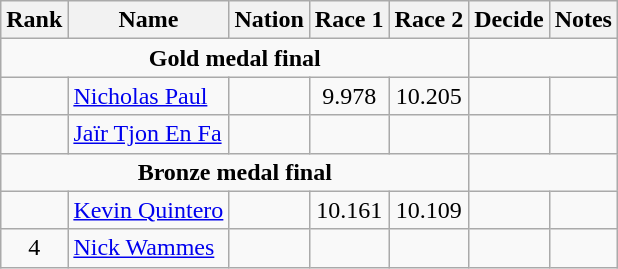<table class="wikitable sortable" style="text-align:center">
<tr>
<th>Rank</th>
<th>Name</th>
<th>Nation</th>
<th>Race 1</th>
<th>Race 2</th>
<th>Decide</th>
<th>Notes</th>
</tr>
<tr>
<td colspan=5><strong>Gold medal final</strong></td>
</tr>
<tr>
<td></td>
<td align=left><a href='#'>Nicholas Paul</a></td>
<td align=left></td>
<td>9.978</td>
<td>10.205</td>
<td></td>
<td></td>
</tr>
<tr>
<td></td>
<td align=left><a href='#'>Jaïr Tjon En Fa</a></td>
<td align=left></td>
<td></td>
<td></td>
<td></td>
<td></td>
</tr>
<tr>
<td colspan=5><strong>Bronze medal final</strong></td>
</tr>
<tr>
<td></td>
<td align=left><a href='#'>Kevin Quintero</a></td>
<td align=left></td>
<td>10.161</td>
<td>10.109</td>
<td></td>
<td></td>
</tr>
<tr>
<td>4</td>
<td align=left><a href='#'>Nick Wammes</a></td>
<td align=left></td>
<td></td>
<td></td>
<td></td>
<td></td>
</tr>
</table>
